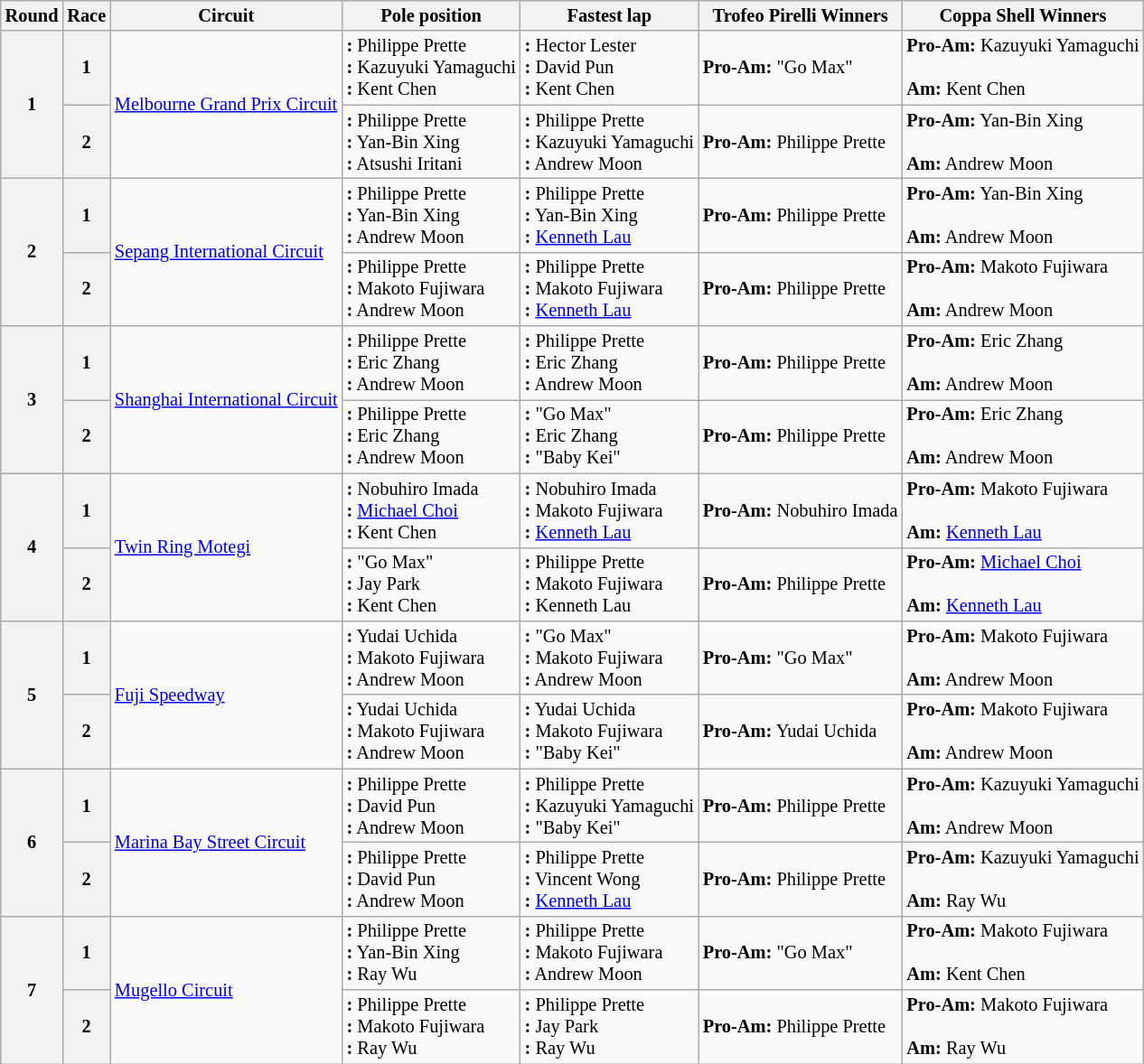<table class="wikitable" style="font-size: 85%;">
<tr>
<th>Round</th>
<th>Race</th>
<th>Circuit</th>
<th>Pole position</th>
<th>Fastest lap</th>
<th>Trofeo Pirelli Winners</th>
<th>Coppa Shell Winners</th>
</tr>
<tr>
<th rowspan=2>1</th>
<th>1</th>
<td rowspan=2> <a href='#'>Melbourne Grand Prix Circuit</a></td>
<td><strong>:</strong>  Philippe Prette<br><strong>:</strong>  Kazuyuki Yamaguchi<br><strong>:</strong>  Kent Chen</td>
<td><strong>:</strong>  Hector Lester<br><strong>:</strong>  David Pun<br><strong>:</strong>  Kent Chen</td>
<td><strong>Pro-Am:</strong>  "Go Max"<br></td>
<td><strong>Pro-Am:</strong>  Kazuyuki Yamaguchi<br><br><strong>Am:</strong>  Kent Chen<br></td>
</tr>
<tr>
<th>2</th>
<td><strong>:</strong>  Philippe Prette<br><strong>:</strong>  Yan-Bin Xing<br><strong>:</strong>  Atsushi Iritani</td>
<td><strong>:</strong>  Philippe Prette<br><strong>:</strong>  Kazuyuki Yamaguchi<br><strong>:</strong>  Andrew Moon</td>
<td><strong>Pro-Am:</strong>  Philippe Prette<br></td>
<td><strong>Pro-Am:</strong>  Yan-Bin Xing<br><br><strong>Am:</strong>  Andrew Moon<br></td>
</tr>
<tr>
<th rowspan=2>2</th>
<th>1</th>
<td rowspan=2> <a href='#'>Sepang International Circuit</a></td>
<td><strong>:</strong>  Philippe Prette<br><strong>:</strong>  Yan-Bin Xing<br><strong>:</strong>  Andrew Moon</td>
<td><strong>:</strong>  Philippe Prette<br><strong>:</strong>  Yan-Bin Xing<br><strong>:</strong>  <a href='#'>Kenneth Lau</a></td>
<td><strong>Pro-Am:</strong>  Philippe Prette<br></td>
<td><strong>Pro-Am:</strong>  Yan-Bin Xing<br><br><strong>Am:</strong>  Andrew Moon<br></td>
</tr>
<tr>
<th>2</th>
<td><strong>:</strong>  Philippe Prette<br><strong>:</strong>  Makoto Fujiwara<br><strong>:</strong>  Andrew Moon</td>
<td><strong>:</strong>  Philippe Prette<br><strong>:</strong>  Makoto Fujiwara<br><strong>:</strong>  <a href='#'>Kenneth Lau</a></td>
<td><strong>Pro-Am:</strong>  Philippe Prette<br></td>
<td><strong>Pro-Am:</strong>  Makoto Fujiwara<br><br><strong>Am:</strong>  Andrew Moon<br></td>
</tr>
<tr>
<th rowspan=2>3</th>
<th>1</th>
<td rowspan=2> <a href='#'>Shanghai International Circuit</a></td>
<td><strong>:</strong>  Philippe Prette<br><strong>:</strong>  Eric Zhang<br><strong>:</strong>  Andrew Moon</td>
<td><strong>:</strong>  Philippe Prette<br><strong>:</strong>  Eric Zhang<br><strong>:</strong>  Andrew Moon</td>
<td><strong>Pro-Am:</strong>  Philippe Prette<br></td>
<td><strong>Pro-Am:</strong>  Eric Zhang<br><br><strong>Am:</strong>  Andrew Moon<br></td>
</tr>
<tr>
<th>2</th>
<td><strong>:</strong>  Philippe Prette<br><strong>:</strong>  Eric Zhang<br><strong>:</strong>  Andrew Moon</td>
<td><strong>:</strong>  "Go Max"<br><strong>:</strong>  Eric Zhang<br><strong>:</strong>  "Baby Kei"</td>
<td><strong>Pro-Am:</strong>  Philippe Prette<br></td>
<td><strong>Pro-Am:</strong>  Eric Zhang<br><br><strong>Am:</strong>  Andrew Moon<br></td>
</tr>
<tr>
<th rowspan=2>4</th>
<th>1</th>
<td rowspan=2> <a href='#'>Twin Ring Motegi</a></td>
<td><strong>:</strong>  Nobuhiro Imada<br><strong>:</strong>  <a href='#'>Michael Choi</a><br><strong>:</strong>  Kent Chen</td>
<td><strong>:</strong>  Nobuhiro Imada<br><strong>:</strong>  Makoto Fujiwara<br><strong>:</strong>  <a href='#'>Kenneth Lau</a></td>
<td><strong>Pro-Am:</strong>  Nobuhiro Imada<br></td>
<td><strong>Pro-Am:</strong>  Makoto Fujiwara<br><br><strong>Am:</strong>  <a href='#'>Kenneth Lau</a><br></td>
</tr>
<tr>
<th>2</th>
<td><strong>:</strong>  "Go Max"<br><strong>:</strong>  Jay Park<br><strong>:</strong>  Kent Chen</td>
<td><strong>:</strong>  Philippe Prette<br><strong>:</strong>  Makoto Fujiwara<br><strong>:</strong>  Kenneth Lau</td>
<td><strong>Pro-Am:</strong>  Philippe Prette<br></td>
<td><strong>Pro-Am:</strong>  <a href='#'>Michael Choi</a><br><br><strong>Am:</strong>  <a href='#'>Kenneth Lau</a><br></td>
</tr>
<tr>
<th rowspan=2>5</th>
<th>1</th>
<td rowspan=2> <a href='#'>Fuji Speedway</a></td>
<td><strong>:</strong>  Yudai Uchida<br><strong>:</strong>  Makoto Fujiwara<br><strong>:</strong>  Andrew Moon</td>
<td><strong>:</strong>  "Go Max"<br><strong>:</strong>  Makoto Fujiwara<br><strong>:</strong>  Andrew Moon</td>
<td><strong>Pro-Am:</strong>  "Go Max"<br></td>
<td><strong>Pro-Am:</strong>  Makoto Fujiwara<br><br><strong>Am:</strong>  Andrew Moon<br></td>
</tr>
<tr>
<th>2</th>
<td><strong>:</strong>  Yudai Uchida<br><strong>:</strong>  Makoto Fujiwara<br><strong>:</strong>  Andrew Moon</td>
<td><strong>:</strong>  Yudai Uchida<br><strong>:</strong>  Makoto Fujiwara<br><strong>:</strong>  "Baby Kei"</td>
<td><strong>Pro-Am:</strong>  Yudai Uchida<br></td>
<td><strong>Pro-Am:</strong>  Makoto Fujiwara<br><br><strong>Am:</strong>  Andrew Moon<br></td>
</tr>
<tr>
<th rowspan=2>6</th>
<th>1</th>
<td rowspan=2> <a href='#'>Marina Bay Street Circuit</a></td>
<td><strong>:</strong>  Philippe Prette<br><strong>:</strong>  David Pun<br><strong>:</strong>  Andrew Moon</td>
<td><strong>:</strong>  Philippe Prette<br><strong>:</strong>  Kazuyuki Yamaguchi<br><strong>:</strong>  "Baby Kei"</td>
<td><strong>Pro-Am:</strong>  Philippe Prette<br></td>
<td><strong>Pro-Am:</strong>  Kazuyuki Yamaguchi<br><br><strong>Am:</strong>  Andrew Moon<br></td>
</tr>
<tr>
<th>2</th>
<td><strong>:</strong>  Philippe Prette<br><strong>:</strong>  David Pun<br><strong>:</strong>  Andrew Moon</td>
<td><strong>:</strong>  Philippe Prette<br><strong>:</strong>  Vincent Wong<br><strong>:</strong>  <a href='#'>Kenneth Lau</a></td>
<td><strong>Pro-Am:</strong>  Philippe Prette<br></td>
<td><strong>Pro-Am:</strong>  Kazuyuki Yamaguchi<br><br><strong>Am:</strong>  Ray Wu<br></td>
</tr>
<tr>
<th rowspan=2>7</th>
<th>1</th>
<td rowspan=2> <a href='#'>Mugello Circuit</a></td>
<td><strong>:</strong>  Philippe Prette<br><strong>:</strong>  Yan-Bin Xing<br><strong>:</strong>  Ray Wu</td>
<td><strong>:</strong>  Philippe Prette<br><strong>:</strong>  Makoto Fujiwara<br><strong>:</strong>  Andrew Moon</td>
<td><strong>Pro-Am:</strong>  "Go Max"<br></td>
<td><strong>Pro-Am:</strong>  Makoto Fujiwara<br><br><strong>Am:</strong>  Kent Chen<br></td>
</tr>
<tr>
<th>2</th>
<td><strong>:</strong>  Philippe Prette<br><strong>:</strong>  Makoto Fujiwara<br><strong>:</strong>  Ray Wu</td>
<td><strong>:</strong>  Philippe Prette<br><strong>:</strong>  Jay Park<br><strong>:</strong>  Ray Wu</td>
<td><strong>Pro-Am:</strong>  Philippe Prette<br></td>
<td><strong>Pro-Am:</strong>  Makoto Fujiwara<br><br><strong>Am:</strong>  Ray Wu<br></td>
</tr>
</table>
